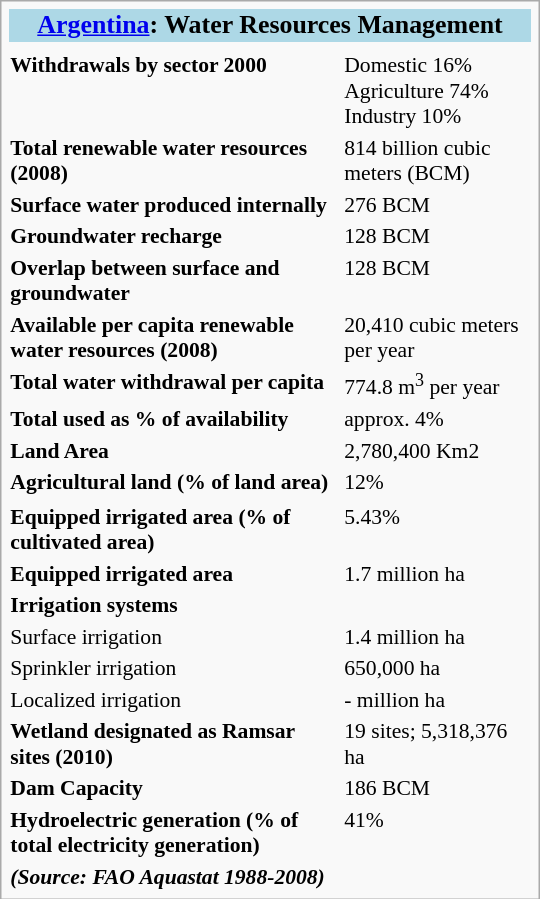<table style="width: 25em; font-size: 90%; text-align: left;" class="infobox">
<tr>
<th align="center" bgcolor="lightblue" colspan="2"><big><a href='#'>Argentina</a>: Water Resources Management</big></th>
</tr>
<tr>
<td colspan="2" style="text-align:center;"></td>
</tr>
<tr>
<th align="left" valign="top">Withdrawals by sector 2000</th>
<td valign="top">Domestic 16%<br>Agriculture 74%<br>Industry 10%</td>
</tr>
<tr>
<th align="left" valign="top">Total renewable water resources (2008)</th>
<td valign="top">814 billion cubic meters (BCM)</td>
</tr>
<tr>
<th align="left" valign="top">Surface water produced internally</th>
<td valign="top">276 BCM</td>
</tr>
<tr>
<th align="left" valign="top">Groundwater recharge</th>
<td valign="top">128 BCM</td>
</tr>
<tr>
<th align="left" valign="top">Overlap between surface and groundwater</th>
<td valign="top">128 BCM</td>
</tr>
<tr>
<th align="left" valign="top">Available per capita renewable water resources (2008) </th>
<td valign="top">20,410 cubic meters per year</td>
</tr>
<tr>
<th align="left" valign="top">Total water withdrawal per capita</th>
<td valign="top">774.8 m<sup>3</sup> per year</td>
</tr>
<tr>
<th align="left" valign="top">Total used as % of availability</th>
<td valign="top">approx. 4%</td>
</tr>
<tr>
<th align="left" valign="top">Land Area</th>
<td valign="top">2,780,400 Km2</td>
</tr>
<tr>
<th align="left" valign="top">Agricultural land (% of land area)</th>
<td valign="top">12%</td>
</tr>
<tr>
</tr>
<tr>
<th align="left" valign="top">Equipped irrigated area (% of cultivated area)</th>
<td valign="top">5.43%</td>
</tr>
<tr>
<th align="left" valign="top">Equipped irrigated area</th>
<td valign="top">1.7 million ha</td>
</tr>
<tr>
<th align="left" valign="top">Irrigation systems</th>
</tr>
<tr>
<td align="left" valign="top">Surface irrigation</td>
<td valign="top">1.4 million ha</td>
</tr>
<tr>
<td align="left" valign="top">Sprinkler irrigation</td>
<td valign="top">650,000 ha</td>
</tr>
<tr>
<td align="left" valign="top">Localized irrigation</td>
<td valign="top">- million ha</td>
</tr>
<tr>
<th align="left" valign="top">Wetland designated as Ramsar sites (2010)</th>
<td valign="top">19 sites; 5,318,376 ha</td>
</tr>
<tr>
<th align="left" valign="top">Dam Capacity</th>
<td valign="top">186 BCM</td>
</tr>
<tr>
<th align="left" valign="top">Hydroelectric generation (% of total electricity generation)</th>
<td valign="top">41%</td>
</tr>
<tr>
<th><em>(Source: FAO Aquastat 1988-2008)</em></th>
</tr>
</table>
